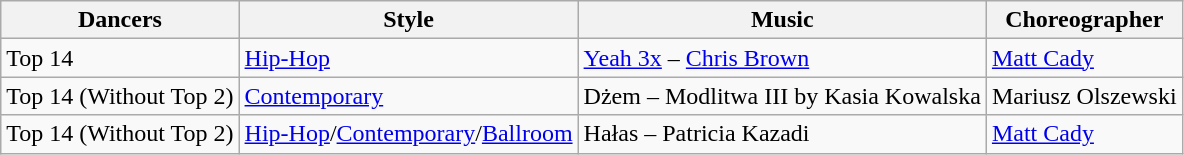<table class="wikitable">
<tr>
<th>Dancers</th>
<th>Style</th>
<th>Music</th>
<th>Choreographer</th>
</tr>
<tr>
<td>Top 14</td>
<td><a href='#'>Hip-Hop</a></td>
<td><a href='#'>Yeah 3x</a> – <a href='#'>Chris Brown</a></td>
<td><a href='#'>Matt Cady</a></td>
</tr>
<tr>
<td>Top 14 (Without Top 2)</td>
<td><a href='#'>Contemporary</a></td>
<td>Dżem – Modlitwa III by Kasia Kowalska</td>
<td>Mariusz Olszewski</td>
</tr>
<tr>
<td>Top 14 (Without Top 2)</td>
<td><a href='#'>Hip-Hop</a>/<a href='#'>Contemporary</a>/<a href='#'>Ballroom</a></td>
<td>Hałas – Patricia Kazadi</td>
<td><a href='#'>Matt Cady</a></td>
</tr>
</table>
